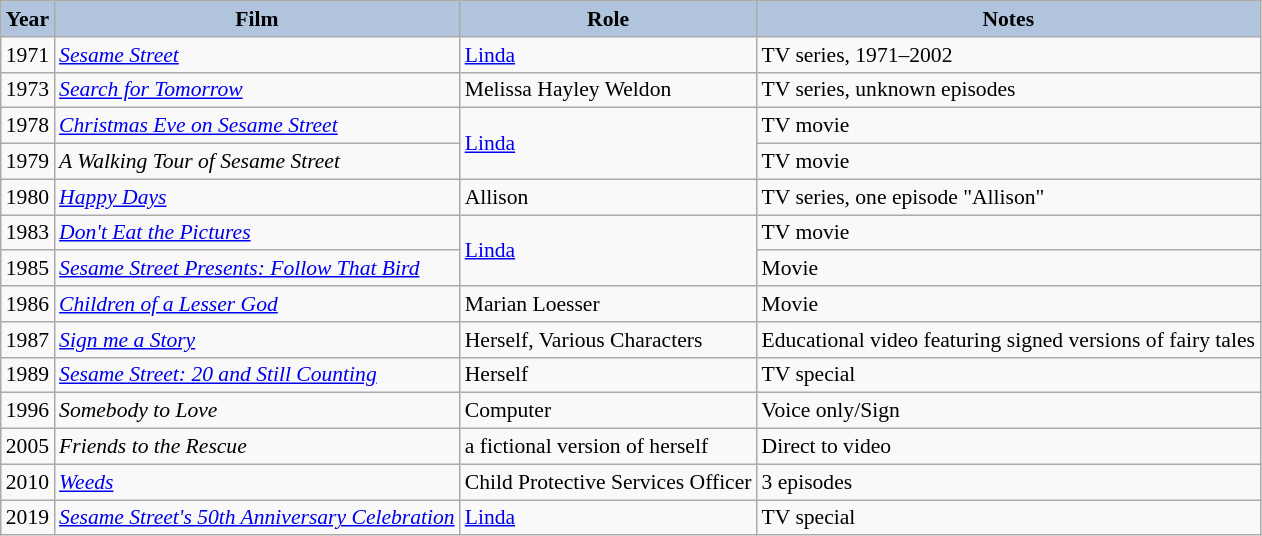<table class="wikitable" style="font-size:90%">
<tr style="text-align:center;">
<th style="background:#B0C4DE;">Year</th>
<th style="background:#B0C4DE;">Film</th>
<th style="background:#B0C4DE;">Role</th>
<th style="background:#B0C4DE;">Notes</th>
</tr>
<tr>
<td>1971</td>
<td><em><a href='#'>Sesame Street</a></em></td>
<td><a href='#'>Linda</a></td>
<td>TV series, 1971–2002</td>
</tr>
<tr>
<td>1973</td>
<td><em><a href='#'>Search for Tomorrow</a></em></td>
<td>Melissa Hayley Weldon</td>
<td>TV series, unknown episodes</td>
</tr>
<tr>
<td>1978</td>
<td><em><a href='#'>Christmas Eve on Sesame Street</a></em></td>
<td rowspan=2><a href='#'>Linda</a></td>
<td>TV movie</td>
</tr>
<tr>
<td>1979</td>
<td><em>A Walking Tour of Sesame Street</em></td>
<td>TV movie</td>
</tr>
<tr>
<td>1980</td>
<td><em><a href='#'>Happy Days</a></em></td>
<td>Allison</td>
<td>TV series, one episode "Allison"</td>
</tr>
<tr>
<td>1983</td>
<td><em><a href='#'>Don't Eat the Pictures</a></em></td>
<td rowspan=2><a href='#'>Linda</a></td>
<td>TV movie</td>
</tr>
<tr>
<td>1985</td>
<td><em><a href='#'>Sesame Street Presents: Follow That Bird</a></em></td>
<td>Movie</td>
</tr>
<tr>
<td>1986</td>
<td><em><a href='#'>Children of a Lesser God</a></em></td>
<td>Marian Loesser</td>
<td>Movie</td>
</tr>
<tr>
<td>1987</td>
<td><em><a href='#'>Sign me a Story</a></em></td>
<td>Herself, Various Characters</td>
<td>Educational video featuring signed versions of fairy tales</td>
</tr>
<tr>
<td>1989</td>
<td><em><a href='#'>Sesame Street: 20 and Still Counting</a></em></td>
<td>Herself</td>
<td>TV special</td>
</tr>
<tr>
<td>1996</td>
<td><em>Somebody to Love</em></td>
<td>Computer</td>
<td>Voice only/Sign</td>
</tr>
<tr>
<td>2005</td>
<td><em>Friends to the Rescue</em></td>
<td>a fictional version of herself</td>
<td>Direct to video</td>
</tr>
<tr>
<td>2010</td>
<td><em><a href='#'>Weeds</a></em></td>
<td>Child Protective Services Officer</td>
<td>3 episodes</td>
</tr>
<tr>
<td>2019</td>
<td><em><a href='#'>Sesame Street's 50th Anniversary Celebration</a></em></td>
<td><a href='#'>Linda</a></td>
<td>TV special</td>
</tr>
</table>
